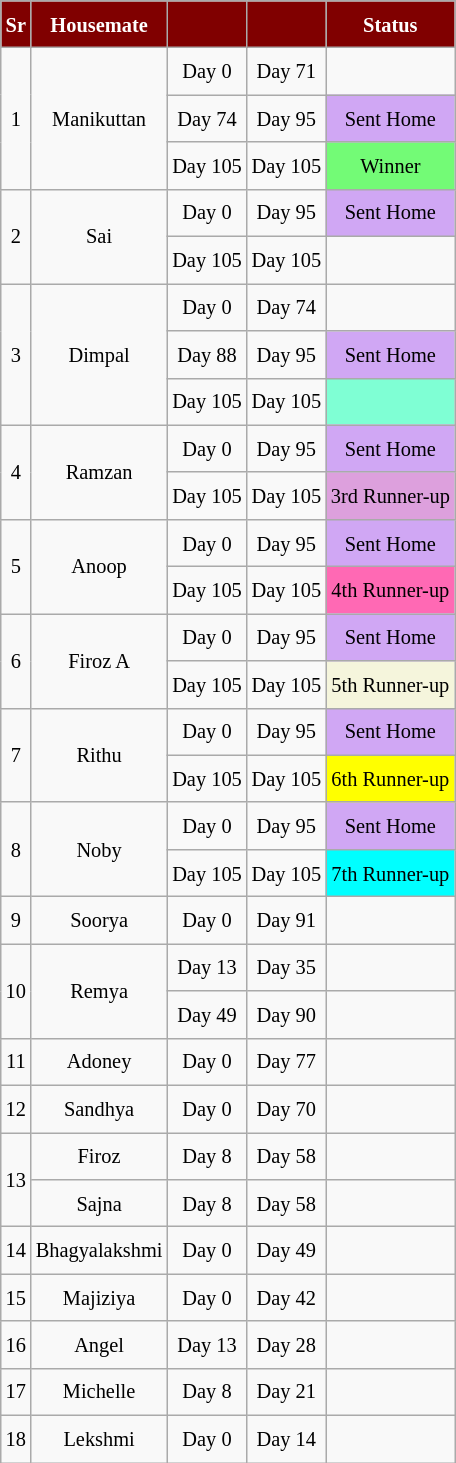<table class="wikitable sortable" style=" text-align:center; font-size:85%;  line-height:25px; width:auto;">
<tr>
<th scope="col" style="background:#800000; color:#fff;">Sr</th>
<th scope="col" style="background:#800000; color:#fff;">Housemate</th>
<th scope="col" style="background:#800000; color:#fff;"></th>
<th scope="col" style="background:#800000; color:#fff;"></th>
<th scope="col" style="background:#800000; color:#fff;">Status</th>
</tr>
<tr>
<td rowspan="3">1</td>
<td rowspan="3">Manikuttan</td>
<td>Day 0</td>
<td>Day 71</td>
<td></td>
</tr>
<tr>
<td>Day 74</td>
<td>Day 95</td>
<td style="background:#D0A7F4">Sent Home</td>
</tr>
<tr>
<td style="text-align:center">Day 105</td>
<td>Day 105</td>
<td style="background:#73FB76;">Winner</td>
</tr>
<tr>
<td rowspan="2">2</td>
<td rowspan="2">Sai</td>
<td>Day 0</td>
<td>Day 95</td>
<td style="background:#D0A7F4">Sent Home</td>
</tr>
<tr>
<td>Day 105</td>
<td>Day 105</td>
<td></td>
</tr>
<tr>
<td rowspan="3">3</td>
<td rowspan="3">Dimpal</td>
<td>Day 0</td>
<td>Day 74</td>
<td></td>
</tr>
<tr>
<td>Day 88</td>
<td>Day 95</td>
<td style="background:#D0A7F4">Sent Home</td>
</tr>
<tr>
<td>Day 105</td>
<td>Day 105</td>
<td style="background:#7FFFD4;"></td>
</tr>
<tr>
<td rowspan="2">4</td>
<td rowspan="2">Ramzan</td>
<td>Day 0</td>
<td>Day 95</td>
<td style="background:#D0A7F4">Sent Home</td>
</tr>
<tr>
<td>Day 105</td>
<td>Day 105</td>
<td style="background:#DDA0DD;">3rd Runner-up</td>
</tr>
<tr>
<td rowspan="2">5</td>
<td rowspan="2">Anoop</td>
<td>Day 0</td>
<td>Day 95</td>
<td style="background:#D0A7F4">Sent Home</td>
</tr>
<tr>
<td>Day 105</td>
<td>Day 105</td>
<td style="background:#FF69B4">4th Runner-up</td>
</tr>
<tr>
<td rowspan="2">6</td>
<td rowspan="2">Firoz A</td>
<td>Day 0</td>
<td>Day 95</td>
<td style="background:#D0A7F4">Sent Home</td>
</tr>
<tr>
<td>Day 105</td>
<td>Day 105</td>
<td style="background:beige">5th Runner-up</td>
</tr>
<tr>
<td rowspan="2">7</td>
<td rowspan="2">Rithu</td>
<td>Day 0</td>
<td>Day 95</td>
<td style="background:#D0A7F4">Sent Home</td>
</tr>
<tr>
<td>Day 105</td>
<td>Day 105</td>
<td style="background:yellow">6th Runner-up</td>
</tr>
<tr>
<td rowspan="2">8</td>
<td rowspan="2">Noby</td>
<td>Day 0</td>
<td>Day 95</td>
<td style="background:#D0A7F4">Sent Home</td>
</tr>
<tr>
<td>Day 105</td>
<td>Day 105</td>
<td style="background:cyan">7th Runner-up</td>
</tr>
<tr>
<td>9</td>
<td>Soorya</td>
<td>Day 0</td>
<td>Day 91</td>
<td></td>
</tr>
<tr>
<td rowspan="2">10</td>
<td rowspan="2">Remya</td>
<td>Day 13</td>
<td>Day 35</td>
<td></td>
</tr>
<tr>
<td>Day 49</td>
<td>Day 90</td>
<td></td>
</tr>
<tr>
<td>11</td>
<td>Adoney</td>
<td>Day 0</td>
<td>Day 77</td>
<td></td>
</tr>
<tr>
<td>12</td>
<td>Sandhya</td>
<td>Day 0</td>
<td>Day 70</td>
<td></td>
</tr>
<tr>
<td rowspan=2>13</td>
<td>Firoz</td>
<td>Day 8</td>
<td>Day 58</td>
<td></td>
</tr>
<tr>
<td>Sajna</td>
<td>Day 8</td>
<td>Day 58</td>
<td></td>
</tr>
<tr>
<td>14</td>
<td>Bhagyalakshmi</td>
<td>Day 0</td>
<td>Day 49</td>
<td></td>
</tr>
<tr>
<td>15</td>
<td>Majiziya</td>
<td>Day 0</td>
<td>Day 42</td>
<td></td>
</tr>
<tr>
<td>16</td>
<td>Angel</td>
<td>Day 13</td>
<td>Day 28</td>
<td></td>
</tr>
<tr>
<td>17</td>
<td>Michelle</td>
<td>Day 8</td>
<td>Day 21</td>
<td></td>
</tr>
<tr>
<td>18</td>
<td>Lekshmi</td>
<td>Day 0</td>
<td>Day 14</td>
<td></td>
</tr>
</table>
